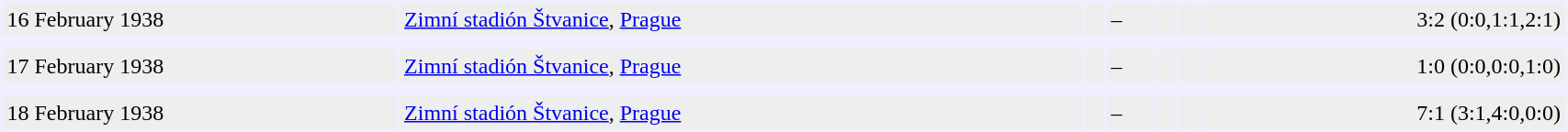<table cellspacing="2" border="0" cellpadding="3" bgcolor="#EFEFFF" width="90%">
<tr>
<td bgcolor="#EEEEEE">16 February 1938</td>
<td bgcolor="#EEEEEE"><a href='#'>Zimní stadión Štvanice</a>, <a href='#'>Prague</a></td>
<td bgcolor="#EEEEEE"><strong></strong></td>
<td bgcolor="#EEEEEE">–</td>
<td bgcolor="#EEEEEE"></td>
<td bgcolor="#EEEEEE"></td>
<td bgcolor="#EEEEEE" align="right">3:2 (0:0,1:1,2:1)</td>
</tr>
<tr>
<td></td>
</tr>
<tr>
<td bgcolor="#EEEEEE">17 February 1938</td>
<td bgcolor="#EEEEEE"><a href='#'>Zimní stadión Štvanice</a>, <a href='#'>Prague</a></td>
<td bgcolor="#EEEEEE"><strong></strong></td>
<td bgcolor="#EEEEEE">–</td>
<td bgcolor="#EEEEEE"></td>
<td bgcolor="#EEEEEE"></td>
<td bgcolor="#EEEEEE" align="right">1:0 (0:0,0:0,1:0)</td>
</tr>
<tr>
<td></td>
</tr>
<tr>
<td bgcolor="#EEEEEE">18 February 1938</td>
<td bgcolor="#EEEEEE"><a href='#'>Zimní stadión Štvanice</a>, <a href='#'>Prague</a></td>
<td bgcolor="#EEEEEE"><strong></strong></td>
<td bgcolor="#EEEEEE">–</td>
<td bgcolor="#EEEEEE"></td>
<td bgcolor="#EEEEEE"></td>
<td bgcolor="#EEEEEE" align="right">7:1 (3:1,4:0,0:0)</td>
</tr>
</table>
